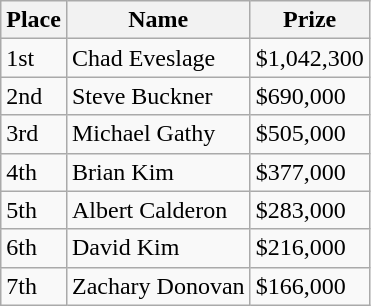<table class="wikitable">
<tr>
<th>Place</th>
<th>Name</th>
<th>Prize</th>
</tr>
<tr>
<td>1st</td>
<td> Chad Eveslage</td>
<td>$1,042,300</td>
</tr>
<tr>
<td>2nd</td>
<td> Steve Buckner</td>
<td>$690,000</td>
</tr>
<tr>
<td>3rd</td>
<td> Michael Gathy</td>
<td>$505,000</td>
</tr>
<tr>
<td>4th</td>
<td> Brian Kim</td>
<td>$377,000</td>
</tr>
<tr>
<td>5th</td>
<td> Albert Calderon</td>
<td>$283,000</td>
</tr>
<tr>
<td>6th</td>
<td> David Kim</td>
<td>$216,000</td>
</tr>
<tr>
<td>7th</td>
<td> Zachary Donovan</td>
<td>$166,000</td>
</tr>
</table>
